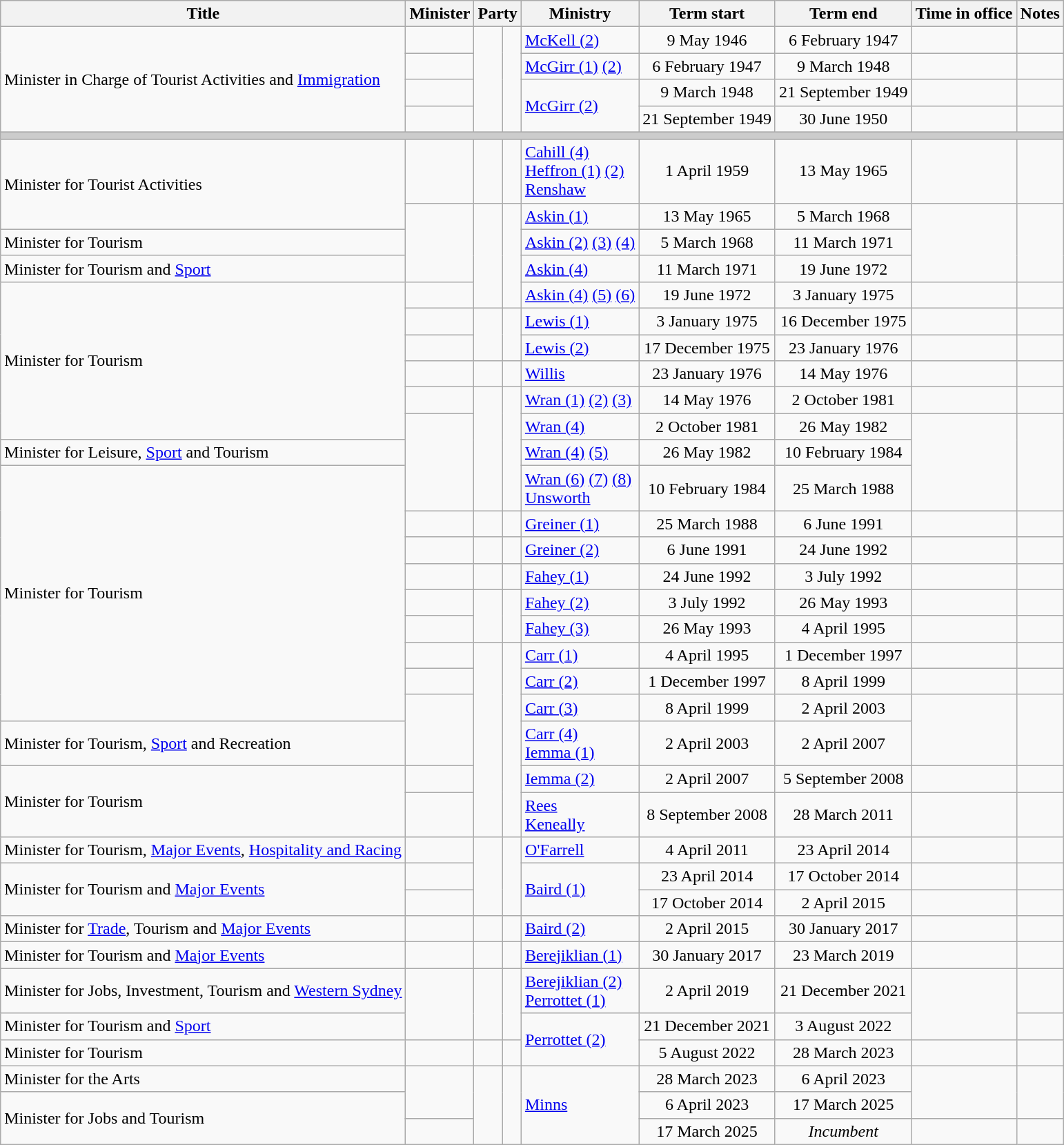<table class="wikitable sortable">
<tr>
<th>Title</th>
<th>Minister</th>
<th colspan=2>Party</th>
<th>Ministry</th>
<th data-sort-type="date">Term start</th>
<th data-sort-type=date>Term end</th>
<th>Time in office</th>
<th class="unsortable">Notes</th>
</tr>
<tr>
<td rowspan=4>Minister in Charge of Tourist Activities and <a href='#'>Immigration</a></td>
<td></td>
<td rowspan=4 > </td>
<td rowspan=4></td>
<td><a href='#'>McKell (2)</a></td>
<td align=center>9 May 1946</td>
<td align=center>6 February 1947</td>
<td align=right></td>
<td></td>
</tr>
<tr>
<td></td>
<td><a href='#'>McGirr (1)</a> <a href='#'>(2)</a></td>
<td align=center>6 February 1947</td>
<td align=center>9 March 1948</td>
<td align=right></td>
<td></td>
</tr>
<tr>
<td></td>
<td rowspan="2"><a href='#'>McGirr (2)</a></td>
<td align=center>9 March 1948</td>
<td align=center>21 September 1949</td>
<td align=right></td>
<td></td>
</tr>
<tr>
<td></td>
<td align=center>21 September 1949</td>
<td align=center>30 June 1950</td>
<td align=right></td>
<td></td>
</tr>
<tr>
<th colspan=9 style="background: #cccccc;"></th>
</tr>
<tr>
<td rowspan=2>Minister for Tourist Activities</td>
<td></td>
<td> </td>
<td></td>
<td><a href='#'>Cahill (4)</a><br><a href='#'>Heffron (1)</a> <a href='#'>(2)</a><br><a href='#'>Renshaw</a></td>
<td align=center>1 April 1959</td>
<td align=center>13 May 1965</td>
<td align=right></td>
<td></td>
</tr>
<tr>
<td rowspan=3></td>
<td rowspan=4 > </td>
<td rowspan=4></td>
<td><a href='#'>Askin (1)</a></td>
<td align=center>13 May 1965</td>
<td align=center>5 March 1968</td>
<td rowspan=3 align=right></td>
<td rowspan=3></td>
</tr>
<tr>
<td>Minister for Tourism</td>
<td><a href='#'>Askin (2)</a> <a href='#'>(3)</a> <a href='#'>(4)</a></td>
<td align=center>5 March 1968</td>
<td align=center>11 March 1971</td>
</tr>
<tr>
<td>Minister for Tourism and <a href='#'>Sport</a></td>
<td><a href='#'>Askin (4)</a></td>
<td align=center>11 March 1971</td>
<td align=center>19 June 1972</td>
</tr>
<tr>
<td rowspan=6>Minister for Tourism</td>
<td></td>
<td><a href='#'>Askin (4)</a> <a href='#'>(5)</a> <a href='#'>(6)</a></td>
<td align=center>19 June 1972</td>
<td align=center>3 January 1975</td>
<td align=right></td>
<td></td>
</tr>
<tr>
<td></td>
<td rowspan=2 > </td>
<td rowspan=2></td>
<td><a href='#'>Lewis (1)</a></td>
<td align=center>3 January 1975</td>
<td align=center>16 December 1975</td>
<td align=right></td>
<td></td>
</tr>
<tr>
<td></td>
<td><a href='#'>Lewis (2)</a></td>
<td align=center>17 December 1975</td>
<td align=center>23 January 1976</td>
<td align=right></td>
<td></td>
</tr>
<tr>
<td></td>
<td> </td>
<td></td>
<td><a href='#'>Willis</a></td>
<td align=center>23 January 1976</td>
<td align=center>14 May 1976</td>
<td align=right></td>
<td></td>
</tr>
<tr>
<td></td>
<td rowspan=4 > </td>
<td rowspan=4></td>
<td><a href='#'>Wran (1)</a> <a href='#'>(2)</a> <a href='#'>(3)</a></td>
<td align=center>14 May 1976</td>
<td align=center>2 October 1981</td>
<td align=right></td>
<td></td>
</tr>
<tr>
<td rowspan=3></td>
<td><a href='#'>Wran (4)</a></td>
<td align=center>2 October 1981</td>
<td align=center>26 May 1982</td>
<td rowspan=3 align=right></td>
<td rowspan=3></td>
</tr>
<tr>
<td>Minister for Leisure, <a href='#'>Sport</a> and Tourism</td>
<td><a href='#'>Wran (4)</a> <a href='#'>(5)</a></td>
<td align=center>26 May 1982</td>
<td align=center>10 February 1984</td>
</tr>
<tr>
<td rowspan=9>Minister for Tourism</td>
<td><a href='#'>Wran (6)</a> <a href='#'>(7)</a> <a href='#'>(8)</a><br><a href='#'>Unsworth</a></td>
<td align=center>10 February 1984</td>
<td align=center>25 March 1988</td>
</tr>
<tr>
<td></td>
<td> </td>
<td></td>
<td><a href='#'>Greiner (1)</a></td>
<td align=center>25 March 1988</td>
<td align=center>6 June 1991</td>
<td align=right></td>
<td></td>
</tr>
<tr>
<td></td>
<td> </td>
<td></td>
<td><a href='#'>Greiner (2)</a></td>
<td align=center>6 June 1991</td>
<td align=center>24 June 1992</td>
<td align=right></td>
<td></td>
</tr>
<tr>
<td></td>
<td> </td>
<td></td>
<td><a href='#'>Fahey (1)</a></td>
<td align=center>24 June 1992</td>
<td align=center>3 July 1992</td>
<td align=right></td>
<td></td>
</tr>
<tr>
<td></td>
<td rowspan=2 > </td>
<td rowspan=2></td>
<td><a href='#'>Fahey (2)</a></td>
<td align=center>3 July 1992</td>
<td align=center>26 May 1993</td>
<td align=right></td>
<td></td>
</tr>
<tr>
<td></td>
<td><a href='#'>Fahey (3)</a></td>
<td align=center>26 May 1993</td>
<td align=center>4 April 1995</td>
<td align=right></td>
<td></td>
</tr>
<tr>
<td></td>
<td rowspan=6 > </td>
<td rowspan=6></td>
<td><a href='#'>Carr (1)</a></td>
<td align=center>4 April 1995</td>
<td align=center>1 December 1997</td>
<td align=right></td>
<td></td>
</tr>
<tr>
<td></td>
<td><a href='#'>Carr (2)</a></td>
<td align=center>1 December 1997</td>
<td align=center>8 April 1999</td>
<td align=right></td>
<td></td>
</tr>
<tr>
<td rowspan=2></td>
<td><a href='#'>Carr (3)</a></td>
<td align=center>8 April 1999</td>
<td align=center>2 April 2003</td>
<td rowspan=2 align=right><strong></strong></td>
<td rowspan=2></td>
</tr>
<tr>
<td>Minister for Tourism, <a href='#'>Sport</a> and Recreation</td>
<td><a href='#'>Carr (4)</a><br><a href='#'>Iemma (1)</a></td>
<td align=center>2 April 2003</td>
<td align=center>2 April 2007</td>
</tr>
<tr>
<td rowspan=2>Minister for Tourism</td>
<td></td>
<td><a href='#'>Iemma (2)</a></td>
<td align=center>2 April 2007</td>
<td align=center>5 September 2008</td>
<td align=right></td>
<td></td>
</tr>
<tr>
<td></td>
<td><a href='#'>Rees</a><br><a href='#'>Keneally</a></td>
<td align=center>8 September 2008</td>
<td align=center>28 March 2011</td>
<td align=right></td>
<td></td>
</tr>
<tr>
<td>Minister for Tourism, <a href='#'>Major Events</a>, <a href='#'>Hospitality and Racing</a></td>
<td></td>
<td rowspan=3 > </td>
<td rowspan=3></td>
<td><a href='#'>O'Farrell</a></td>
<td align=center>4 April 2011</td>
<td align=center>23 April 2014</td>
<td align=right></td>
<td></td>
</tr>
<tr>
<td rowspan=2>Minister for Tourism and <a href='#'>Major Events</a></td>
<td></td>
<td rowspan=2><a href='#'>Baird (1)</a></td>
<td align=center>23 April 2014</td>
<td align=center>17 October 2014</td>
<td align=right></td>
<td></td>
</tr>
<tr>
<td></td>
<td align=center>17 October 2014</td>
<td align=center>2 April 2015</td>
<td align=right></td>
<td></td>
</tr>
<tr>
<td>Minister for <a href='#'>Trade</a>, Tourism and <a href='#'>Major Events</a></td>
<td></td>
<td> </td>
<td></td>
<td><a href='#'>Baird (2)</a></td>
<td align=center>2 April 2015</td>
<td align=center>30 January 2017</td>
<td align=right></td>
<td></td>
</tr>
<tr>
<td>Minister for Tourism and <a href='#'>Major Events</a></td>
<td></td>
<td> </td>
<td></td>
<td><a href='#'>Berejiklian (1)</a></td>
<td align=center>30 January 2017</td>
<td align=center>23 March 2019</td>
<td align=right></td>
<td></td>
</tr>
<tr>
<td>Minister for Jobs, Investment, Tourism and <a href='#'>Western Sydney</a></td>
<td rowspan=2></td>
<td rowspan=2 > </td>
<td rowspan=2></td>
<td><a href='#'>Berejiklian (2)</a><br><a href='#'>Perrottet (1)</a></td>
<td align=center>2 April 2019</td>
<td align=center>21 December 2021</td>
<td rowspan=2 align=right></td>
<td></td>
</tr>
<tr>
<td>Minister for Tourism and <a href='#'>Sport</a></td>
<td rowspan="2"><a href='#'>Perrottet (2)</a></td>
<td align=center>21 December 2021</td>
<td align=center>3 August 2022</td>
<td></td>
</tr>
<tr>
<td>Minister for Tourism</td>
<td></td>
<td> </td>
<td></td>
<td align=center>5 August 2022</td>
<td align=center>28 March 2023</td>
<td align=right></td>
<td></td>
</tr>
<tr>
<td>Minister for the Arts</td>
<td rowspan="2"></td>
<td rowspan="3" > </td>
<td rowspan="3"></td>
<td rowspan="3"><a href='#'>Minns</a></td>
<td align=center>28 March 2023</td>
<td align=center>6 April 2023</td>
<td rowspan="2" align=right></td>
<td rowspan="2"></td>
</tr>
<tr>
<td rowspan="2">Minister for Jobs and Tourism</td>
<td align=center>6 April 2023</td>
<td align=center>17 March 2025</td>
</tr>
<tr>
<td></td>
<td align=center>17 March 2025</td>
<td align=center><em>Incumbent</em></td>
<td align=right></td>
<td></td>
</tr>
</table>
